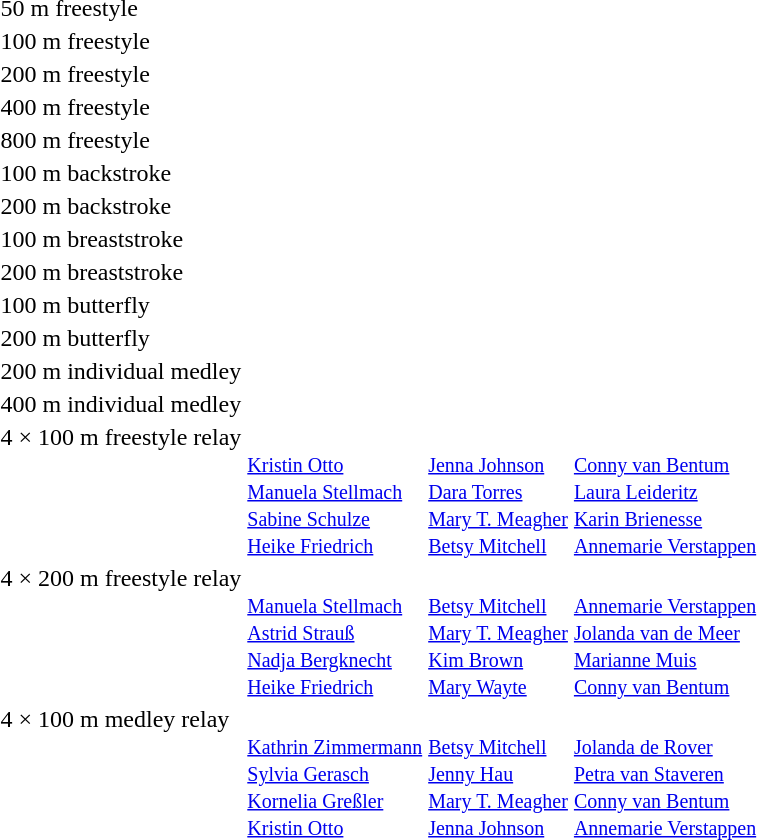<table>
<tr valign="top">
<td>50 m freestyle</td>
<td></td>
<td></td>
<td></td>
</tr>
<tr valign="top">
<td>100 m freestyle</td>
<td></td>
<td></td>
<td></td>
</tr>
<tr valign="top">
<td>200 m freestyle</td>
<td></td>
<td></td>
<td></td>
</tr>
<tr valign="top">
<td>400 m freestyle</td>
<td></td>
<td></td>
<td></td>
</tr>
<tr valign="top">
<td>800 m freestyle</td>
<td></td>
<td></td>
<td></td>
</tr>
<tr valign="top">
<td>100 m backstroke</td>
<td></td>
<td></td>
<td></td>
</tr>
<tr valign="top">
<td>200 m backstroke</td>
<td></td>
<td></td>
<td></td>
</tr>
<tr valign="top">
<td>100 m breaststroke</td>
<td></td>
<td></td>
<td></td>
</tr>
<tr valign="top">
<td>200 m breaststroke</td>
<td></td>
<td></td>
<td></td>
</tr>
<tr valign="top">
<td>100 m butterfly</td>
<td></td>
<td></td>
<td></td>
</tr>
<tr valign="top">
<td>200 m butterfly</td>
<td></td>
<td></td>
<td></td>
</tr>
<tr valign="top">
<td>200 m individual medley</td>
<td></td>
<td></td>
<td></td>
</tr>
<tr valign="top">
<td>400 m individual medley</td>
<td></td>
<td></td>
<td></td>
</tr>
<tr valign="top">
<td>4 × 100 m freestyle relay</td>
<td><br><small><a href='#'>Kristin Otto</a><br><a href='#'>Manuela Stellmach</a><br><a href='#'>Sabine Schulze</a><br><a href='#'>Heike Friedrich</a></small></td>
<td><br><small><a href='#'>Jenna Johnson</a><br><a href='#'>Dara Torres</a><br><a href='#'>Mary T. Meagher</a><br><a href='#'>Betsy Mitchell</a></small></td>
<td><br><small><a href='#'>Conny van Bentum</a><br><a href='#'>Laura Leideritz</a><br><a href='#'>Karin Brienesse</a><br><a href='#'>Annemarie Verstappen</a></small></td>
</tr>
<tr valign="top">
<td>4 × 200 m freestyle relay</td>
<td><br><small><a href='#'>Manuela Stellmach</a><br><a href='#'>Astrid Strauß</a><br><a href='#'>Nadja Bergknecht</a><br><a href='#'>Heike Friedrich</a></small></td>
<td><br><small><a href='#'>Betsy Mitchell</a><br><a href='#'>Mary T. Meagher</a><br><a href='#'>Kim Brown</a><br><a href='#'>Mary Wayte</a></small></td>
<td><br><small><a href='#'>Annemarie Verstappen</a><br><a href='#'>Jolanda van de Meer</a><br><a href='#'>Marianne Muis</a><br><a href='#'>Conny van Bentum</a></small></td>
</tr>
<tr valign="top">
<td>4 × 100 m medley relay</td>
<td><br><small><a href='#'>Kathrin Zimmermann</a><br><a href='#'>Sylvia Gerasch</a><br><a href='#'>Kornelia Greßler</a><br><a href='#'>Kristin Otto</a></small></td>
<td><br><small><a href='#'>Betsy Mitchell</a><br><a href='#'>Jenny Hau</a><br><a href='#'>Mary T. Meagher</a><br><a href='#'>Jenna Johnson</a></small></td>
<td><br><small><a href='#'>Jolanda de Rover</a><br><a href='#'>Petra van Staveren</a><br><a href='#'>Conny van Bentum</a><br><a href='#'>Annemarie Verstappen</a></small></td>
</tr>
</table>
